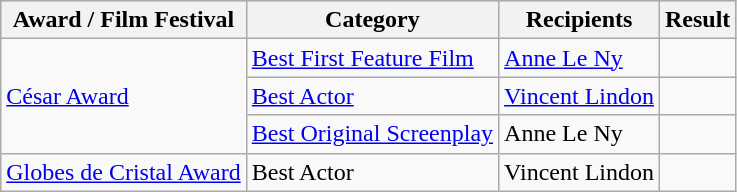<table class="wikitable plainrowheaders sortable">
<tr style="background:#ccc; text-align:center;">
<th scope="col">Award / Film Festival</th>
<th scope="col">Category</th>
<th scope="col">Recipients</th>
<th scope="col">Result</th>
</tr>
<tr>
<td rowspan=3><a href='#'>César Award</a></td>
<td><a href='#'>Best First Feature Film</a></td>
<td><a href='#'>Anne Le Ny</a></td>
<td></td>
</tr>
<tr>
<td><a href='#'>Best Actor</a></td>
<td><a href='#'>Vincent Lindon</a></td>
<td></td>
</tr>
<tr>
<td><a href='#'>Best Original Screenplay</a></td>
<td>Anne Le Ny</td>
<td></td>
</tr>
<tr>
<td><a href='#'>Globes de Cristal Award</a></td>
<td>Best Actor</td>
<td>Vincent Lindon</td>
<td></td>
</tr>
</table>
